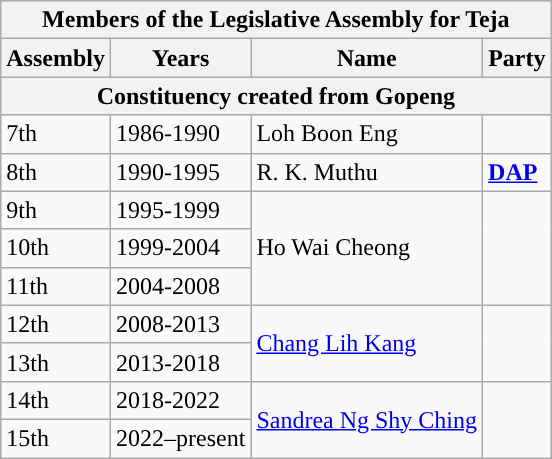<table class="wikitable">
<tr>
<th colspan="4">Members of the Legislative Assembly for Teja</th>
</tr>
<tr>
<th>Assembly</th>
<th>Years</th>
<th>Name</th>
<th>Party</th>
</tr>
<tr>
<th colspan="4">Constituency created from Gopeng</th>
</tr>
<tr>
<td>7th</td>
<td>1986-1990</td>
<td>Loh Boon Eng</td>
<td></td>
</tr>
<tr>
<td>8th</td>
<td>1990-1995</td>
<td>R. K. Muthu</td>
<td><strong><a href='#'>DAP</a></strong></td>
</tr>
<tr>
<td>9th</td>
<td>1995-1999</td>
<td rowspan="3">Ho Wai Cheong</td>
<td rowspan="3"></td>
</tr>
<tr>
<td>10th</td>
<td>1999-2004</td>
</tr>
<tr>
<td>11th</td>
<td>2004-2008</td>
</tr>
<tr>
<td>12th</td>
<td>2008-2013</td>
<td rowspan="2"><a href='#'>Chang Lih Kang</a></td>
<td rowspan="2"></td>
</tr>
<tr>
<td>13th</td>
<td>2013-2018</td>
</tr>
<tr>
<td>14th</td>
<td>2018-2022</td>
<td rowspan="2"><a href='#'>Sandrea Ng Shy Ching</a></td>
<td rowspan="2"></td>
</tr>
<tr>
<td>15th</td>
<td>2022–present</td>
</tr>
</table>
